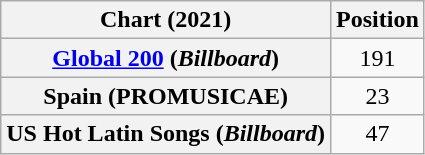<table class="wikitable plainrowheaders" style="text-align:center">
<tr>
<th scope="col">Chart (2021)</th>
<th scope="col">Position</th>
</tr>
<tr>
<th scope="row"><a href='#'>Global 200</a> (<em>Billboard</em>)</th>
<td>191</td>
</tr>
<tr>
<th scope="row">Spain (PROMUSICAE)</th>
<td>23</td>
</tr>
<tr>
<th scope="row">US Hot Latin Songs (<em>Billboard</em>)</th>
<td>47</td>
</tr>
</table>
